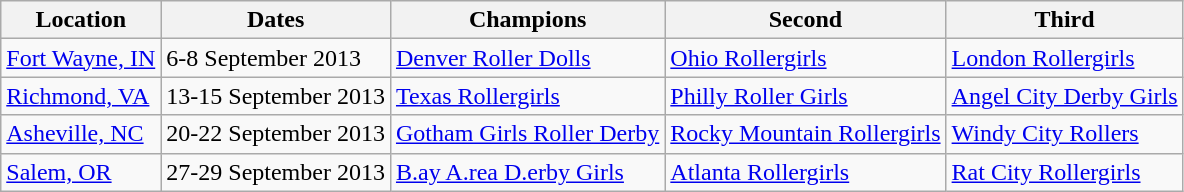<table class="wikitable sortable">
<tr>
<th>Location</th>
<th>Dates</th>
<th>Champions</th>
<th>Second</th>
<th>Third</th>
</tr>
<tr>
<td><a href='#'>Fort Wayne, IN</a></td>
<td>6-8 September 2013</td>
<td><a href='#'>Denver Roller Dolls</a></td>
<td><a href='#'>Ohio Rollergirls</a></td>
<td><a href='#'>London Rollergirls</a></td>
</tr>
<tr>
<td><a href='#'>Richmond, VA</a></td>
<td>13-15 September 2013</td>
<td><a href='#'>Texas Rollergirls</a></td>
<td><a href='#'>Philly Roller Girls</a></td>
<td><a href='#'>Angel City Derby Girls</a></td>
</tr>
<tr>
<td><a href='#'>Asheville, NC</a></td>
<td>20-22 September 2013</td>
<td><a href='#'>Gotham Girls Roller Derby</a></td>
<td><a href='#'>Rocky Mountain Rollergirls</a></td>
<td><a href='#'>Windy City Rollers</a></td>
</tr>
<tr>
<td><a href='#'>Salem, OR</a></td>
<td>27-29 September 2013</td>
<td><a href='#'>B.ay A.rea D.erby Girls</a></td>
<td><a href='#'>Atlanta Rollergirls</a></td>
<td><a href='#'>Rat City Rollergirls</a></td>
</tr>
</table>
